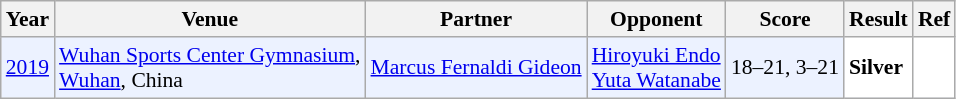<table class="sortable wikitable" style="font-size: 90%">
<tr>
<th>Year</th>
<th>Venue</th>
<th>Partner</th>
<th>Opponent</th>
<th>Score</th>
<th>Result</th>
<th>Ref</th>
</tr>
<tr style="background:#ECF2FF">
<td align="center"><a href='#'>2019</a></td>
<td align="left"><a href='#'>Wuhan Sports Center Gymnasium</a>,<br><a href='#'>Wuhan</a>, China</td>
<td align="left"> <a href='#'>Marcus Fernaldi Gideon</a></td>
<td align="left"> <a href='#'>Hiroyuki Endo</a><br> <a href='#'>Yuta Watanabe</a></td>
<td align="left">18–21, 3–21</td>
<td style="text-align:left; background:white"> <strong>Silver</strong></td>
<td style="text-align:center; background:white"></td>
</tr>
</table>
